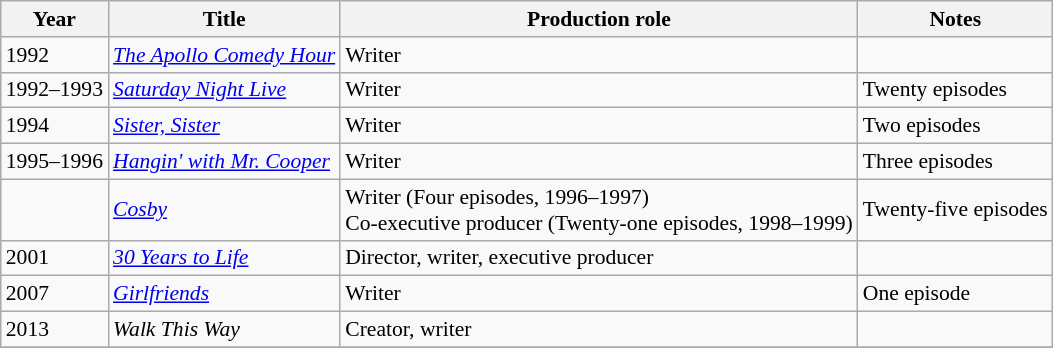<table class="wikitable" style="font-size: 90%;">
<tr>
<th>Year</th>
<th>Title</th>
<th>Production role</th>
<th>Notes</th>
</tr>
<tr>
<td>1992</td>
<td><em><a href='#'>The Apollo Comedy Hour</a></em></td>
<td>Writer</td>
<td></td>
</tr>
<tr>
<td>1992–1993</td>
<td><em><a href='#'>Saturday Night Live</a></em></td>
<td>Writer</td>
<td>Twenty episodes</td>
</tr>
<tr>
<td>1994</td>
<td><em><a href='#'>Sister, Sister</a></em></td>
<td>Writer</td>
<td>Two episodes</td>
</tr>
<tr>
<td>1995–1996</td>
<td><em><a href='#'>Hangin' with Mr. Cooper</a></em></td>
<td>Writer</td>
<td>Three episodes</td>
</tr>
<tr>
<td></td>
<td><em><a href='#'>Cosby</a></em></td>
<td>Writer (Four episodes, 1996–1997)<br>Co-executive producer (Twenty-one episodes, 1998–1999)</td>
<td>Twenty-five episodes</td>
</tr>
<tr>
<td>2001</td>
<td><em><a href='#'>30 Years to Life</a></em></td>
<td>Director, writer, executive producer</td>
<td></td>
</tr>
<tr>
<td>2007</td>
<td><em><a href='#'>Girlfriends</a></em></td>
<td>Writer</td>
<td>One episode</td>
</tr>
<tr>
<td>2013</td>
<td><em>Walk This Way</em></td>
<td>Creator, writer</td>
<td></td>
</tr>
<tr>
</tr>
</table>
